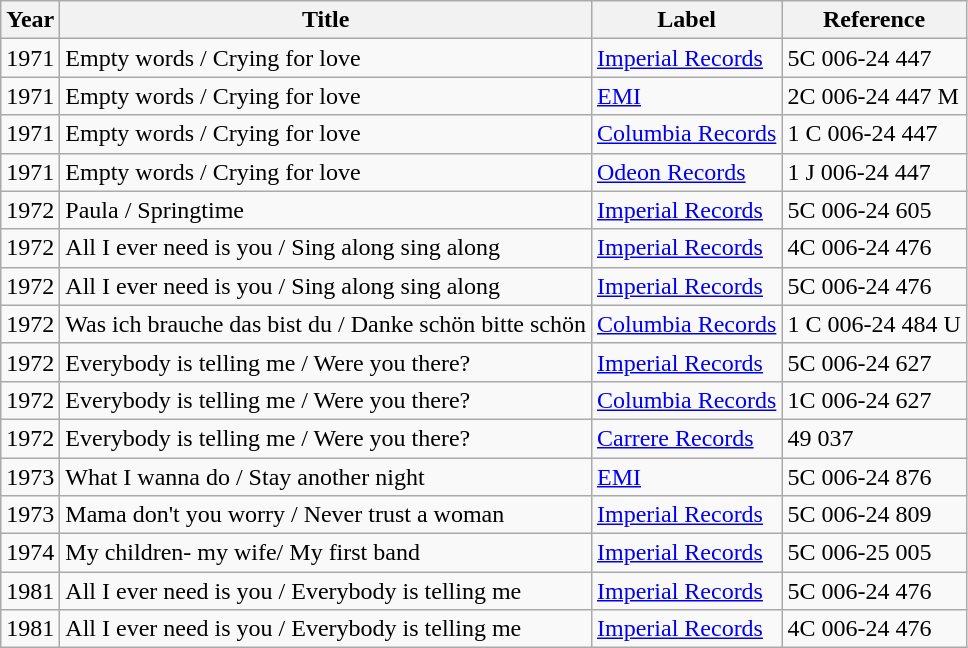<table class="wikitable">
<tr>
<th>Year</th>
<th>Title</th>
<th>Label</th>
<th>Reference</th>
</tr>
<tr>
<td>1971</td>
<td>Empty words / Crying for love</td>
<td><a href='#'>Imperial Records</a></td>
<td>5C 006-24 447</td>
</tr>
<tr>
<td>1971</td>
<td>Empty words / Crying for love</td>
<td><a href='#'>EMI</a></td>
<td>2C 006-24 447 M</td>
</tr>
<tr>
<td>1971</td>
<td>Empty words / Crying for love</td>
<td><a href='#'>Columbia Records</a></td>
<td>1 C 006-24 447</td>
</tr>
<tr>
<td>1971</td>
<td>Empty words / Crying for love</td>
<td><a href='#'>Odeon Records</a></td>
<td>1 J 006-24 447</td>
</tr>
<tr>
<td>1972</td>
<td>Paula / Springtime</td>
<td><a href='#'>Imperial Records</a></td>
<td>5C 006-24 605</td>
</tr>
<tr>
<td>1972</td>
<td>All I ever need is you / Sing along sing along</td>
<td><a href='#'>Imperial Records</a></td>
<td>4C 006-24 476</td>
</tr>
<tr>
<td>1972</td>
<td>All I ever need is you / Sing along sing along</td>
<td><a href='#'>Imperial Records</a></td>
<td>5C 006-24 476</td>
</tr>
<tr>
<td>1972</td>
<td>Was ich brauche das bist du / Danke schön bitte schön</td>
<td><a href='#'>Columbia Records</a></td>
<td>1 C 006-24 484 U</td>
</tr>
<tr>
<td>1972</td>
<td>Everybody is telling me / Were you there?</td>
<td><a href='#'>Imperial Records</a></td>
<td>5C 006-24 627</td>
</tr>
<tr>
<td>1972</td>
<td>Everybody is telling me / Were you there?</td>
<td><a href='#'>Columbia Records</a></td>
<td>1C 006-24 627</td>
</tr>
<tr>
<td>1972</td>
<td>Everybody is telling me / Were you there?</td>
<td><a href='#'>Carrere Records</a></td>
<td>49 037</td>
</tr>
<tr>
<td>1973</td>
<td>What I wanna do / Stay another night</td>
<td><a href='#'>EMI</a></td>
<td>5C 006-24 876</td>
</tr>
<tr>
<td>1973</td>
<td>Mama don't you worry / Never trust a woman</td>
<td><a href='#'>Imperial Records</a></td>
<td>5C 006-24 809</td>
</tr>
<tr>
<td>1974</td>
<td>My children- my wife/ My first band</td>
<td><a href='#'>Imperial Records</a></td>
<td>5C 006-25 005</td>
</tr>
<tr>
<td>1981</td>
<td>All I ever need is you / Everybody is telling me</td>
<td><a href='#'>Imperial Records</a></td>
<td>5C 006-24 476</td>
</tr>
<tr>
<td>1981</td>
<td>All I ever need is you / Everybody is telling me</td>
<td><a href='#'>Imperial Records</a></td>
<td>4C 006-24 476</td>
</tr>
</table>
